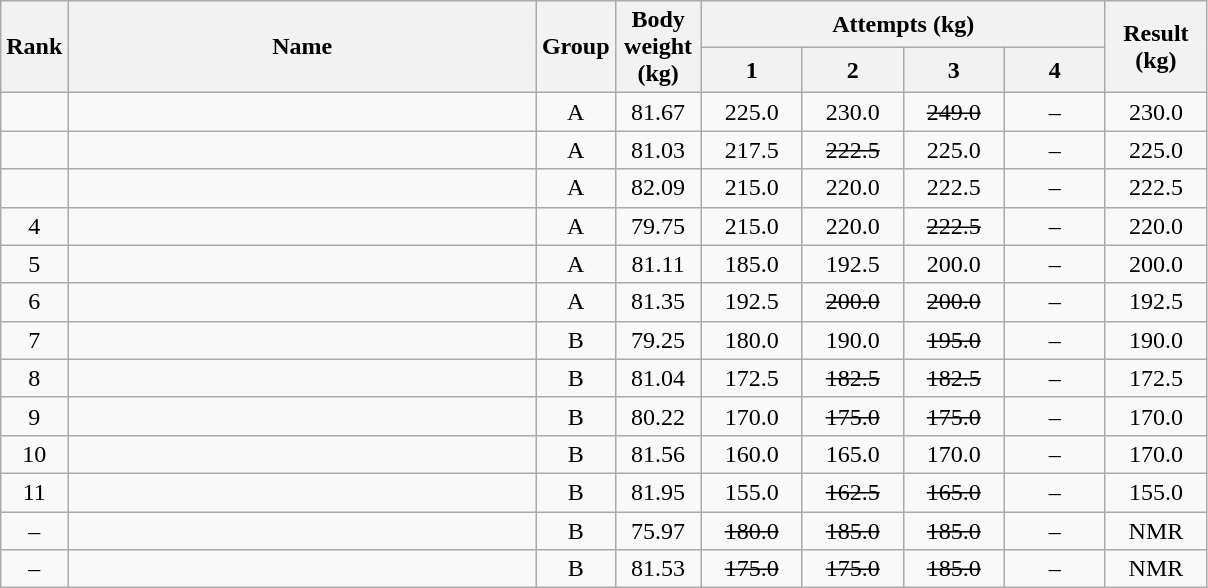<table class="wikitable" style="text-align:center;">
<tr>
<th rowspan=2>Rank</th>
<th rowspan=2 width=305>Name</th>
<th rowspan=2 width=20>Group</th>
<th rowspan=2 width=50>Body weight (kg)</th>
<th colspan=4>Attempts (kg)</th>
<th rowspan=2 width=60>Result (kg)</th>
</tr>
<tr>
<th width=60>1</th>
<th width=60>2</th>
<th width=60>3</th>
<th width=60>4</th>
</tr>
<tr>
<td></td>
<td align="left"></td>
<td>A</td>
<td>81.67</td>
<td>225.0</td>
<td>230.0</td>
<td><s>249.0</s></td>
<td>–</td>
<td>230.0</td>
</tr>
<tr>
<td></td>
<td align="left"></td>
<td>A</td>
<td>81.03</td>
<td>217.5</td>
<td><s>222.5</s></td>
<td>225.0</td>
<td>–</td>
<td>225.0</td>
</tr>
<tr>
<td></td>
<td align="left"></td>
<td>A</td>
<td>82.09</td>
<td>215.0</td>
<td>220.0</td>
<td>222.5</td>
<td>–</td>
<td>222.5</td>
</tr>
<tr>
<td>4</td>
<td align="left"></td>
<td>A</td>
<td>79.75</td>
<td>215.0</td>
<td>220.0</td>
<td><s>222.5</s></td>
<td>–</td>
<td>220.0</td>
</tr>
<tr>
<td>5</td>
<td align="left"></td>
<td>A</td>
<td>81.11</td>
<td>185.0</td>
<td>192.5</td>
<td>200.0</td>
<td>–</td>
<td>200.0</td>
</tr>
<tr>
<td>6</td>
<td align="left"></td>
<td>A</td>
<td>81.35</td>
<td>192.5</td>
<td><s>200.0</s></td>
<td><s>200.0</s></td>
<td>–</td>
<td>192.5</td>
</tr>
<tr>
<td>7</td>
<td align="left"></td>
<td>B</td>
<td>79.25</td>
<td>180.0</td>
<td>190.0</td>
<td><s>195.0</s></td>
<td>–</td>
<td>190.0</td>
</tr>
<tr>
<td>8</td>
<td align="left"></td>
<td>B</td>
<td>81.04</td>
<td>172.5</td>
<td><s>182.5</s></td>
<td><s>182.5</s></td>
<td>–</td>
<td>172.5</td>
</tr>
<tr>
<td>9</td>
<td align="left"></td>
<td>B</td>
<td>80.22</td>
<td>170.0</td>
<td><s>175.0</s></td>
<td><s>175.0</s></td>
<td>–</td>
<td>170.0</td>
</tr>
<tr>
<td>10</td>
<td align="left"></td>
<td>B</td>
<td>81.56</td>
<td>160.0</td>
<td>165.0</td>
<td>170.0</td>
<td>–</td>
<td>170.0</td>
</tr>
<tr>
<td>11</td>
<td align="left"></td>
<td>B</td>
<td>81.95</td>
<td>155.0</td>
<td><s>162.5</s></td>
<td><s>165.0</s></td>
<td>–</td>
<td>155.0</td>
</tr>
<tr>
<td>–</td>
<td align="left"></td>
<td>B</td>
<td>75.97</td>
<td><s>180.0</s></td>
<td><s>185.0</s></td>
<td><s>185.0</s></td>
<td>–</td>
<td>NMR</td>
</tr>
<tr>
<td>–</td>
<td align="left"></td>
<td>B</td>
<td>81.53</td>
<td><s>175.0</s></td>
<td><s>175.0</s></td>
<td><s>185.0</s></td>
<td>–</td>
<td>NMR</td>
</tr>
</table>
